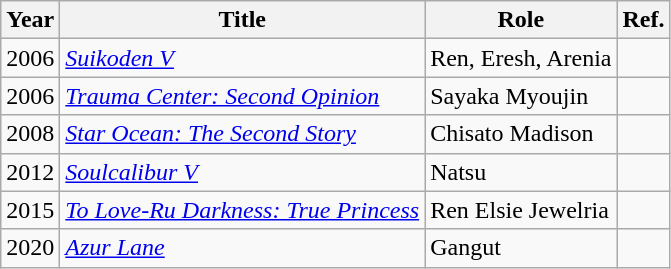<table class="wikitable sortable plainrowheaders">
<tr>
<th scope="col">Year</th>
<th scope="col">Title</th>
<th scope="col">Role</th>
<th scope="col" class="unsortable">Ref.</th>
</tr>
<tr>
<td>2006</td>
<td><em><a href='#'>Suikoden V</a></em></td>
<td>Ren, Eresh, Arenia</td>
<td></td>
</tr>
<tr>
<td>2006</td>
<td><em><a href='#'>Trauma Center: Second Opinion</a></em></td>
<td>Sayaka Myoujin</td>
<td></td>
</tr>
<tr>
<td>2008</td>
<td><em><a href='#'>Star Ocean: The Second Story</a></em></td>
<td>Chisato Madison</td>
<td></td>
</tr>
<tr>
<td>2012</td>
<td><em><a href='#'>Soulcalibur V</a></em></td>
<td>Natsu</td>
<td></td>
</tr>
<tr>
<td>2015</td>
<td><em><a href='#'>To Love-Ru Darkness: True Princess</a></em></td>
<td>Ren Elsie Jewelria</td>
<td></td>
</tr>
<tr>
<td>2020</td>
<td><em><a href='#'>Azur Lane</a></em></td>
<td>Gangut</td>
<td></td>
</tr>
</table>
